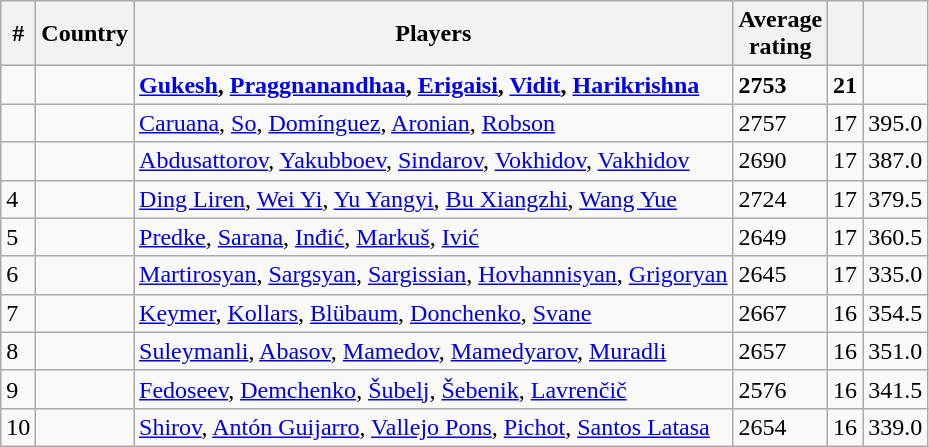<table class="wikitable">
<tr>
<th>#</th>
<th>Country</th>
<th>Players</th>
<th>Average<br>rating</th>
<th></th>
<th></th>
</tr>
<tr>
<td></td>
<td><strong></strong></td>
<td><strong><a href='#'>Gukesh</a>, <a href='#'>Praggnanandhaa</a>, <a href='#'>Erigaisi</a>, <a href='#'>Vidit</a>, <a href='#'>Harikrishna</a></strong></td>
<td><strong>2753</strong></td>
<td><strong>21</strong></td>
<td></td>
</tr>
<tr>
<td></td>
<td></td>
<td><a href='#'>Caruana</a>, <a href='#'>So</a>, <a href='#'>Domínguez</a>, <a href='#'>Aronian</a>, <a href='#'>Robson</a></td>
<td>2757</td>
<td>17</td>
<td>395.0</td>
</tr>
<tr>
<td></td>
<td></td>
<td><a href='#'>Abdusattorov</a>, <a href='#'>Yakubboev</a>, <a href='#'>Sindarov</a>, <a href='#'>Vokhidov</a>, <a href='#'>Vakhidov</a></td>
<td>2690</td>
<td>17</td>
<td>387.0</td>
</tr>
<tr>
<td>4</td>
<td></td>
<td><a href='#'>Ding Liren</a>, <a href='#'>Wei Yi</a>, <a href='#'>Yu Yangyi</a>, <a href='#'>Bu Xiangzhi</a>, <a href='#'>Wang Yue</a></td>
<td>2724</td>
<td>17</td>
<td>379.5</td>
</tr>
<tr>
<td>5</td>
<td></td>
<td><a href='#'>Predke</a>, <a href='#'>Sarana</a>, <a href='#'>Inđić</a>, <a href='#'>Markuš</a>, <a href='#'>Ivić</a></td>
<td>2649</td>
<td>17</td>
<td>360.5</td>
</tr>
<tr>
<td>6</td>
<td></td>
<td><a href='#'>Martirosyan</a>, <a href='#'>Sargsyan</a>, <a href='#'>Sargissian</a>, <a href='#'>Hovhannisyan</a>, <a href='#'>Grigoryan</a></td>
<td>2645</td>
<td>17</td>
<td>335.0</td>
</tr>
<tr>
<td>7</td>
<td></td>
<td><a href='#'>Keymer</a>, <a href='#'>Kollars</a>, <a href='#'>Blübaum</a>, <a href='#'>Donchenko</a>, <a href='#'>Svane</a></td>
<td>2667</td>
<td>16</td>
<td>354.5</td>
</tr>
<tr>
<td>8</td>
<td></td>
<td><a href='#'>Suleymanli</a>, <a href='#'>Abasov</a>, <a href='#'>Mamedov</a>, <a href='#'>Mamedyarov</a>, <a href='#'>Muradli</a></td>
<td>2657</td>
<td>16</td>
<td>351.0</td>
</tr>
<tr>
<td>9</td>
<td></td>
<td><a href='#'>Fedoseev</a>, <a href='#'>Demchenko</a>, <a href='#'>Šubelj</a>, <a href='#'>Šebenik</a>, <a href='#'>Lavrenčič</a></td>
<td>2576</td>
<td>16</td>
<td>341.5</td>
</tr>
<tr>
<td>10</td>
<td></td>
<td><a href='#'>Shirov</a>, <a href='#'>Antón Guijarro</a>, <a href='#'>Vallejo Pons</a>, <a href='#'>Pichot</a>, <a href='#'>Santos Latasa</a></td>
<td>2654</td>
<td>16</td>
<td>339.0</td>
</tr>
</table>
